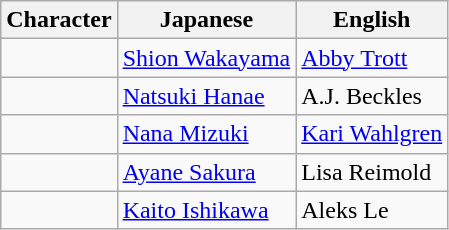<table class="wikitable sortable">
<tr>
<th scope="col">Character</th>
<th scope="col">Japanese</th>
<th scope="col">English</th>
</tr>
<tr>
<td scope="row"></td>
<td align="left"><a href='#'>Shion Wakayama</a></td>
<td align="left"><a href='#'>Abby Trott</a></td>
</tr>
<tr>
<td scope="row"></td>
<td align="left"><a href='#'>Natsuki Hanae</a></td>
<td align="left">A.J. Beckles</td>
</tr>
<tr>
<td scope="row"></td>
<td align="left"><a href='#'>Nana Mizuki</a></td>
<td align="left"><a href='#'>Kari Wahlgren</a></td>
</tr>
<tr>
<td scope="row"></td>
<td align="left"><a href='#'>Ayane Sakura</a></td>
<td align="left">Lisa Reimold</td>
</tr>
<tr>
<td scope="row"></td>
<td align="left"><a href='#'>Kaito Ishikawa</a></td>
<td align="left">Aleks Le</td>
</tr>
</table>
